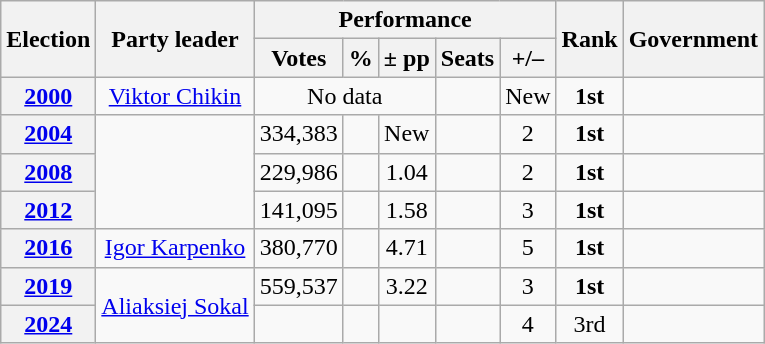<table class=wikitable style=text-align:center>
<tr>
<th rowspan="2"><strong>Election</strong></th>
<th rowspan="2">Party leader</th>
<th colspan="5" scope="col">Performance</th>
<th rowspan="2">Rank</th>
<th rowspan="2">Government</th>
</tr>
<tr>
<th><strong>Votes</strong></th>
<th><strong>%</strong></th>
<th><strong>± pp</strong></th>
<th><strong>Seats</strong></th>
<th><strong>+/–</strong></th>
</tr>
<tr>
<th><a href='#'>2000</a></th>
<td rowspan="1"><a href='#'>Viktor Chikin</a></td>
<td rowspan="1" colspan="3">No data</td>
<td></td>
<td>New</td>
<td><strong>1st</strong></td>
<td></td>
</tr>
<tr>
<th><a href='#'>2004</a></th>
<td rowspan="3"></td>
<td>334,383</td>
<td></td>
<td>New</td>
<td></td>
<td> 2</td>
<td> <strong>1st</strong></td>
<td></td>
</tr>
<tr>
<th><a href='#'>2008</a></th>
<td>229,986</td>
<td></td>
<td> 1.04</td>
<td></td>
<td> 2</td>
<td> <strong>1st</strong></td>
<td></td>
</tr>
<tr>
<th><a href='#'>2012</a></th>
<td>141,095</td>
<td></td>
<td> 1.58</td>
<td></td>
<td> 3</td>
<td> <strong>1st</strong></td>
<td></td>
</tr>
<tr>
<th><a href='#'>2016</a></th>
<td rowspan="1"><a href='#'>Igor Karpenko</a></td>
<td>380,770</td>
<td></td>
<td> 4.71</td>
<td></td>
<td> 5</td>
<td> <strong>1st</strong></td>
<td></td>
</tr>
<tr>
<th><a href='#'>2019</a></th>
<td rowspan="2"><a href='#'>Aliaksiej Sokal</a></td>
<td>559,537</td>
<td></td>
<td> 3.22</td>
<td></td>
<td> 3</td>
<td> <strong>1st</strong></td>
<td></td>
</tr>
<tr>
<th><a href='#'>2024</a></th>
<td></td>
<td></td>
<td></td>
<td></td>
<td> 4</td>
<td> 3rd</td>
<td></td>
</tr>
</table>
